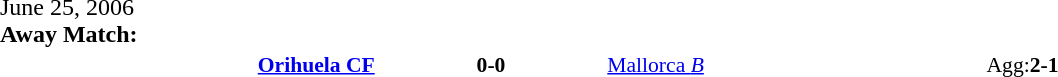<table width=100% cellspacing=1>
<tr>
<th width=20%></th>
<th width=12%></th>
<th width=20%></th>
<th></th>
</tr>
<tr>
<td>June 25, 2006<br><strong>Away Match:</strong></td>
</tr>
<tr style=font-size:90%>
<td align=right><strong><a href='#'>Orihuela CF</a></strong></td>
<td align=center><strong>0-0</strong></td>
<td><a href='#'>Mallorca <em>B</em></a></td>
<td>Agg:<strong>2-1</strong></td>
</tr>
</table>
